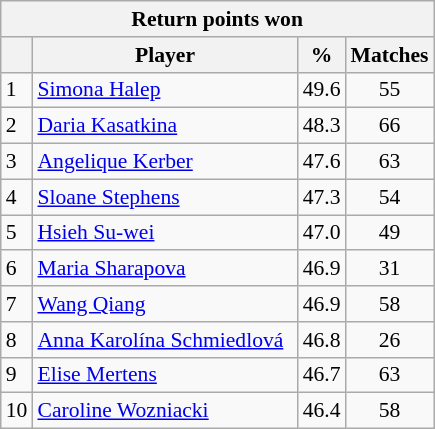<table class="wikitable sortable" style=font-size:90%>
<tr>
<th colspan=4>Return points won</th>
</tr>
<tr>
<th></th>
<th width=170>Player</th>
<th width=20>%</th>
<th>Matches</th>
</tr>
<tr>
<td>1</td>
<td> <a href='#'>Simona Halep</a></td>
<td align=center>49.6</td>
<td align=center>55</td>
</tr>
<tr>
<td>2</td>
<td> <a href='#'>Daria Kasatkina</a></td>
<td align=center>48.3</td>
<td align=center>66</td>
</tr>
<tr>
<td>3</td>
<td> <a href='#'>Angelique Kerber</a></td>
<td align=center>47.6</td>
<td align=center>63</td>
</tr>
<tr>
<td>4</td>
<td> <a href='#'>Sloane Stephens</a></td>
<td align=center>47.3</td>
<td align=center>54</td>
</tr>
<tr>
<td>5</td>
<td> <a href='#'>Hsieh Su-wei</a></td>
<td align=center>47.0</td>
<td align=center>49</td>
</tr>
<tr>
<td>6</td>
<td> <a href='#'>Maria Sharapova</a></td>
<td align=center>46.9</td>
<td align=center>31</td>
</tr>
<tr>
<td>7</td>
<td> <a href='#'>Wang Qiang</a></td>
<td align=center>46.9</td>
<td align=center>58</td>
</tr>
<tr>
<td>8</td>
<td> <a href='#'>Anna Karolína Schmiedlová</a></td>
<td align=center>46.8</td>
<td align=center>26</td>
</tr>
<tr>
<td>9</td>
<td> <a href='#'>Elise Mertens</a></td>
<td align=center>46.7</td>
<td align=center>63</td>
</tr>
<tr>
<td>10</td>
<td> <a href='#'>Caroline Wozniacki</a></td>
<td align=center>46.4</td>
<td align=center>58</td>
</tr>
</table>
